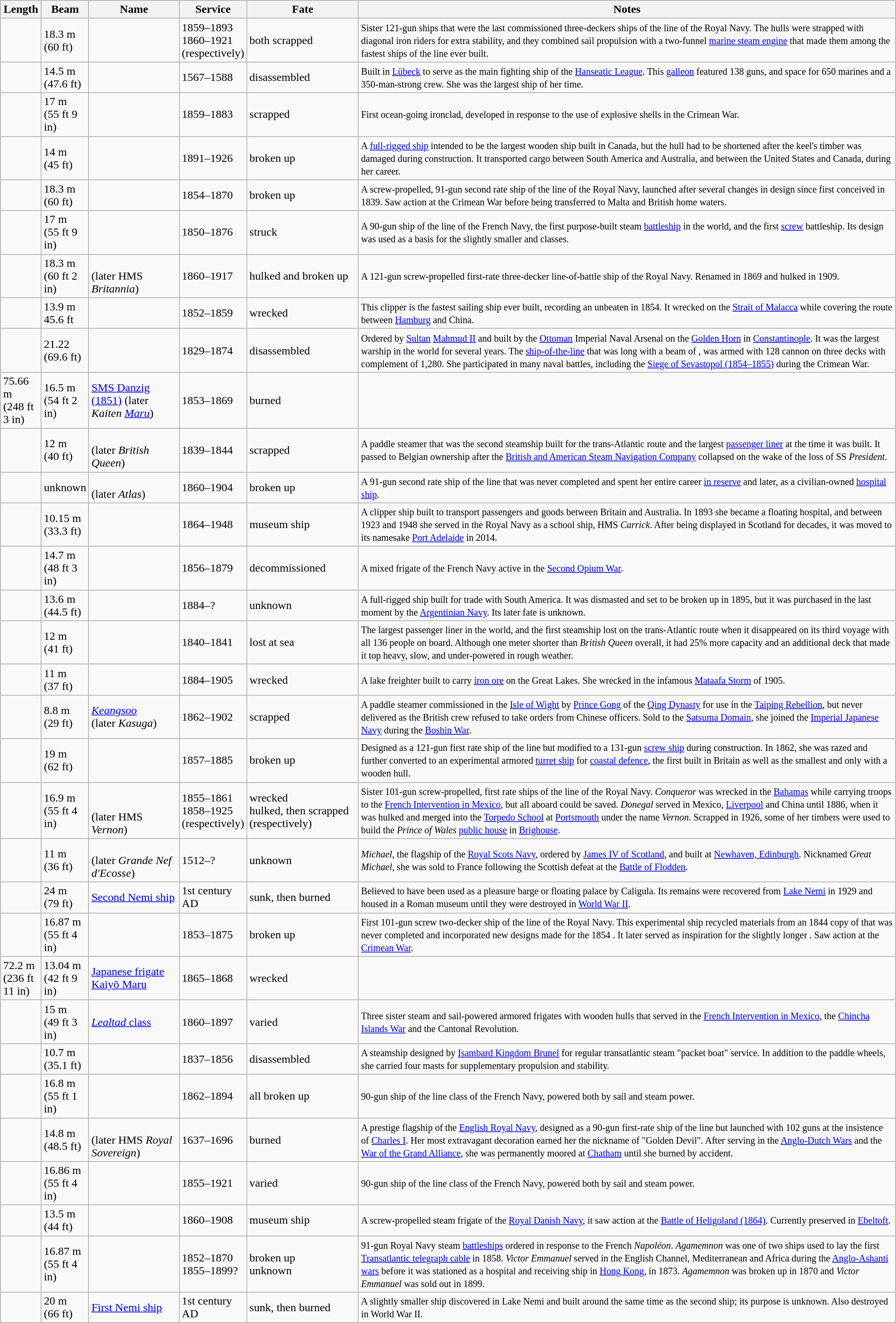<table class="sortable wikitable" style="margin:1px; border:1px solid #ccc;">
<tr style="vertical-align:top; text-align:left;">
<th width=50px>Length</th>
<th width=50px>Beam</th>
<th width=120px>Name</th>
<th width=50px>Service</th>
<th width=150px>Fate</th>
<th class=unsortable>Notes</th>
</tr>
<tr>
<td></td>
<td>18.3 m<br>(60 ft)</td>
<td> <br> </td>
<td>1859–1893<br>1860–1921<br>(respectively)</td>
<td>both scrapped</td>
<td><small>Sister 121-gun ships that were the last commissioned three-deckers ships of the line of the Royal Navy. The hulls were strapped with diagonal iron riders for extra stability, and they combined sail propulsion with a two-funnel <a href='#'>marine steam engine</a> that made them among the fastest ships of the line ever built.</small></td>
</tr>
<tr>
<td></td>
<td>14.5 m<br>(47.6 ft)</td>
<td> </td>
<td>1567–1588</td>
<td>disassembled</td>
<td><small>Built in <a href='#'>Lübeck</a> to serve as the main fighting ship of the <a href='#'>Hanseatic League</a>. This <a href='#'>galleon</a> featured 138 guns, and space for 650 marines and a 350-man-strong crew. She was the largest ship of her time.</small></td>
</tr>
<tr>
<td></td>
<td>17 m<br>(55 ft 9 in)</td>
<td> </td>
<td>1859–1883</td>
<td>scrapped</td>
<td><small>First ocean-going ironclad, developed in response to the use of explosive shells in the Crimean War.</small></td>
</tr>
<tr>
<td></td>
<td>14 m<br>(45 ft)</td>
<td> </td>
<td>1891–1926</td>
<td>broken up</td>
<td><small>A <a href='#'>full-rigged ship</a> intended to be the largest wooden ship built in Canada, but the hull had to be shortened after the keel's timber was damaged during construction. It transported cargo between South America and Australia, and between the United States and Canada, during her career.</small></td>
</tr>
<tr>
<td></td>
<td>18.3 m<br>(60 ft)</td>
<td> </td>
<td>1854–1870</td>
<td>broken up</td>
<td><small>A screw-propelled, 91-gun second rate ship of the line of the Royal Navy, launched after several changes in design since first conceived in 1839. Saw action at the Crimean War before being transferred to Malta and British home waters.</small></td>
</tr>
<tr>
<td></td>
<td>17 m<br>(55 ft 9 in)</td>
<td> </td>
<td>1850–1876</td>
<td>struck</td>
<td><small>A 90-gun ship of the line of the French Navy, the first purpose-built steam <a href='#'>battleship</a> in the world, and the first <a href='#'>screw</a> battleship. Its design was used as a basis for the slightly smaller  and  classes.</small></td>
</tr>
<tr>
<td></td>
<td>18.3 m<br>(60 ft 2 in)</td>
<td> <br>(later  HMS <em>Britannia</em>)</td>
<td>1860–1917</td>
<td>hulked and broken up</td>
<td><small>A 121-gun screw-propelled first-rate three-decker line-of-battle ship of the Royal Navy. Renamed in 1869 and hulked in 1909.</small></td>
</tr>
<tr>
<td></td>
<td>13.9 m<br>45.6 ft</td>
<td> </td>
<td>1852–1859</td>
<td>wrecked</td>
<td><small>This clipper is the fastest sailing ship ever built, recording an unbeaten  in 1854. It wrecked on the <a href='#'>Strait of Malacca</a> while covering the route between <a href='#'>Hamburg</a> and China.</small></td>
</tr>
<tr>
<td></td>
<td>21.22 (69.6 ft)</td>
<td> </td>
<td>1829–1874</td>
<td>disassembled</td>
<td><small>Ordered by <a href='#'>Sultan</a> <a href='#'>Mahmud II</a> and built by the <a href='#'>Ottoman</a> Imperial Naval Arsenal on the <a href='#'>Golden Horn</a> in <a href='#'>Constantinople</a>. It was the largest warship in the world for several years. The <a href='#'>ship-of-the-line</a> that was  long with a beam of , was armed with 128 cannon on three decks with complement of 1,280. She participated in many naval battles, including the <a href='#'>Siege of Sevastopol (1854–1855)</a> during the Crimean War.</small></td>
</tr>
<tr>
<td>75.66 m<br>(248 ft 3 in)</td>
<td>16.5 m<br>(54 ft 2 in)</td>
<td><a href='#'>SMS Danzig (1851)</a> (later <em>Kaiten <a href='#'>Maru</a></em>)</td>
<td>1853–1869</td>
<td>burned</td>
<td></td>
</tr>
<tr>
<td></td>
<td>12 m<br>(40 ft)</td>
<td> <br>(later  <em>British Queen</em>)</td>
<td>1839–1844</td>
<td>scrapped</td>
<td><small>A paddle steamer that was the second steamship built for the trans-Atlantic route and the largest <a href='#'>passenger liner</a> at the time it was built. It passed to Belgian ownership after the <a href='#'>British and American Steam Navigation Company</a> collapsed on the wake of the loss of SS <em>President</em>.</small></td>
</tr>
<tr>
<td></td>
<td>unknown</td>
<td> <br>(later  <em>Atlas</em>)</td>
<td>1860–1904</td>
<td>broken up</td>
<td><small>A 91-gun second rate ship of the line that was never completed and spent her entire career <a href='#'>in reserve</a> and later, as a civilian-owned <a href='#'>hospital ship</a>.</small></td>
</tr>
<tr>
<td></td>
<td>10.15 m<br>(33.3 ft)</td>
<td> </td>
<td>1864–1948</td>
<td>museum ship</td>
<td><small>A clipper ship built to transport passengers and goods between Britain and Australia. In 1893 she became a floating hospital, and between 1923 and 1948 she served in the Royal Navy as a school ship, HMS <em>Carrick</em>. After being displayed in Scotland for decades, it was moved to its namesake <a href='#'>Port Adelaide</a> in 2014.</small></td>
</tr>
<tr>
<td></td>
<td>14.7 m (48 ft 3 in)</td>
<td> </td>
<td>1856–1879</td>
<td>decommissioned</td>
<td><small>A mixed frigate of the French Navy active in the <a href='#'>Second Opium War</a>.</small></td>
</tr>
<tr>
<td></td>
<td>13.6 m<br>(44.5 ft)</td>
<td> </td>
<td>1884–?</td>
<td>unknown</td>
<td><small>A full-rigged ship built for trade with South America. It was dismasted and set to be broken up in 1895, but it was purchased in the last moment by the <a href='#'>Argentinian Navy</a>. Its later fate is unknown.</small></td>
</tr>
<tr>
<td></td>
<td>12 m<br>(41 ft)</td>
<td> </td>
<td>1840–1841</td>
<td>lost at sea</td>
<td><small>The largest passenger liner in the world, and the first steamship lost on the trans-Atlantic route when it disappeared on its third voyage with all 136 people on board. Although one meter shorter than <em>British Queen</em> overall, it had 25% more capacity and an additional deck that made it top heavy, slow, and under-powered in rough weather.</small></td>
</tr>
<tr>
<td></td>
<td>11 m (37 ft)</td>
<td> </td>
<td>1884–1905</td>
<td>wrecked</td>
<td><small>A lake freighter built to carry <a href='#'>iron ore</a> on the Great Lakes. She wrecked in the infamous <a href='#'>Mataafa Storm</a> of 1905.</small></td>
</tr>
<tr>
<td></td>
<td>8.8 m<br>(29 ft)</td>
<td> <em><a href='#'>Keangsoo</a></em><br>(later  <em>Kasuga</em>)</td>
<td>1862–1902</td>
<td>scrapped</td>
<td><small>A paddle steamer commissioned in the <a href='#'>Isle of Wight</a> by <a href='#'>Prince Gong</a> of the <a href='#'>Qing Dynasty</a> for use in the <a href='#'>Taiping Rebellion</a>, but never delivered as the British crew refused to take orders from Chinese officers. Sold to the <a href='#'>Satsuma Domain</a>, she joined the <a href='#'>Imperial Japanese Navy</a> during the <a href='#'>Boshin War</a>.</small></td>
</tr>
<tr>
<td></td>
<td>19 m<br>(62 ft)</td>
<td> </td>
<td>1857–1885</td>
<td>broken up</td>
<td><small>Designed as a 121-gun first rate ship of the line but modified to a 131-gun <a href='#'>screw ship</a> during construction. In 1862, she was razed and further converted to an experimental armored <a href='#'>turret ship</a> for <a href='#'>coastal defence</a>, the first built in Britain as well as the smallest and only with a wooden hull.</small></td>
</tr>
<tr>
<td></td>
<td>16.9 m<br>(55 ft 4 in)</td>
<td> <br> <br>(later  HMS <em>Vernon</em>)</td>
<td>1855–1861<br>1858–1925<br>(respectively)</td>
<td>wrecked<br>hulked, then scrapped<br>(respectively)</td>
<td><small>Sister 101-gun screw-propelled, first rate ships of the line of the Royal Navy. <em>Conqueror</em> was wrecked in the <a href='#'>Bahamas</a> while carrying troops to the <a href='#'>French Intervention in Mexico</a>, but all aboard could be saved. <em>Donegal</em> served in Mexico, <a href='#'>Liverpool</a> and China until 1886, when it was hulked and merged into the <a href='#'>Torpedo School</a> at <a href='#'>Portsmouth</a> under the name <em>Vernon</em>. Scrapped in 1926, some of her timbers were used to build the <em>Prince of Wales</em> <a href='#'>public house</a> in <a href='#'>Brighouse</a>.</small></td>
</tr>
<tr>
<td></td>
<td>11 m (36 ft)</td>
<td> <br>(later  <em>Grande Nef d'Ecosse</em>)</td>
<td>1512–?</td>
<td>unknown</td>
<td><small><em>Michael</em>, the flagship of the <a href='#'>Royal Scots Navy</a>, ordered by <a href='#'>James IV of Scotland</a>, and built at <a href='#'>Newhaven, Edinburgh</a>. Nicknamed <em>Great Michael</em>, she was sold to France following the Scottish defeat at the <a href='#'>Battle of Flodden</a>.</small></td>
</tr>
<tr>
<td></td>
<td>24 m (79 ft)</td>
<td><a href='#'>Second Nemi ship</a></td>
<td>1st century AD</td>
<td>sunk, then burned</td>
<td><small>Believed to have been used as a pleasure barge or floating palace by Caligula. Its remains were recovered from <a href='#'>Lake Nemi</a> in 1929 and housed in a Roman museum until they were destroyed in <a href='#'>World War II</a>.</small></td>
</tr>
<tr>
<td></td>
<td>16.87 m<br>(55 ft 4 in)</td>
<td> </td>
<td>1853–1875</td>
<td>broken up</td>
<td><small>First 101-gun screw two-decker ship of the line of the Royal Navy. This experimental ship recycled materials from an 1844 copy of  that was never completed and incorporated new designs made for the 1854 . It later served as inspiration for the slightly longer . Saw action at the <a href='#'>Crimean War</a>.</small></td>
</tr>
<tr>
<td>72.2 m<br>(236 ft 11 in)</td>
<td>13.04 m<br>(42 ft 9 in)</td>
<td><a href='#'>Japanese frigate Kaiyō Maru</a></td>
<td>1865–1868</td>
<td>wrecked</td>
<td></td>
</tr>
<tr>
<td></td>
<td>15 m<br>(49 ft 3 in)</td>
<td> <a href='#'><em>Lealtad</em> class</a></td>
<td>1860–1897</td>
<td>varied</td>
<td><small>Three sister steam and sail-powered armored frigates with wooden hulls that served in the <a href='#'>French Intervention in Mexico</a>, the <a href='#'>Chincha Islands War</a> and the Cantonal Revolution.</small></td>
</tr>
<tr>
<td></td>
<td>10.7 m<br>(35.1 ft)</td>
<td> </td>
<td>1837–1856</td>
<td>disassembled</td>
<td><small>A steamship designed by <a href='#'>Isambard Kingdom Brunel</a> for regular transatlantic steam "packet boat" service. In addition to the paddle wheels, she carried four masts for supplementary propulsion and stability.</small></td>
</tr>
<tr>
<td></td>
<td>16.8 m<br>(55 ft 1 in)</td>
<td> </td>
<td>1862–1894</td>
<td>all broken up</td>
<td><small>90-gun ship of the line class of the French Navy, powered both by sail and steam power.</small></td>
</tr>
<tr>
<td></td>
<td>14.8 m<br>(48.5 ft)</td>
<td> <br>(later  HMS <em>Royal Sovereign</em>)</td>
<td>1637–1696</td>
<td>burned</td>
<td><small>A prestige flagship of the <a href='#'>English Royal Navy</a>, designed as a 90-gun first-rate ship of the line but launched with 102 guns at the insistence of <a href='#'>Charles I</a>. Her most extravagant decoration earned her the nickname of "Golden Devil". After serving in the <a href='#'>Anglo-Dutch Wars</a> and the <a href='#'>War of the Grand Alliance</a>, she was permanently moored at <a href='#'>Chatham</a> until she burned by accident.</small></td>
</tr>
<tr>
<td></td>
<td>16.86 m<br>(55 ft 4 in)</td>
<td> </td>
<td>1855–1921</td>
<td>varied</td>
<td><small>90-gun ship of the line class of the French Navy, powered both by sail and steam power.</small></td>
</tr>
<tr>
<td></td>
<td>13.5 m<br>(44 ft)</td>
<td> </td>
<td>1860–1908</td>
<td>museum ship</td>
<td><small>A screw-propelled steam frigate of the <a href='#'>Royal Danish Navy</a>, it saw action at the <a href='#'>Battle of Heligoland (1864)</a>. Currently preserved in <a href='#'>Ebeltoft</a>.</small></td>
</tr>
<tr>
<td></td>
<td>16.87 m<br>(55 ft 4 in)</td>
<td> <br> </td>
<td>1852–1870<br>1855–1899?</td>
<td>broken up<br>unknown</td>
<td><small>91-gun Royal Navy steam <a href='#'>battleships</a> ordered in response to the French <em>Napoléon</em>. <em>Agamemnon</em> was one of two ships used to lay the first <a href='#'>Transatlantic telegraph cable</a> in 1858. <em>Victor Emmanuel</em> served in the English Channel, Mediterranean and Africa during the <a href='#'>Anglo-Ashanti wars</a> before it was stationed as a hospital and receiving ship in <a href='#'>Hong Kong</a>, in 1873. <em>Agamemnon</em> was broken up in 1870 and <em>Victor Emmanuel</em> was sold out in 1899.</small></td>
</tr>
<tr>
<td></td>
<td>20 m<br>(66 ft)</td>
<td><a href='#'>First Nemi ship</a></td>
<td>1st century AD</td>
<td>sunk, then burned</td>
<td><small>A slightly smaller ship discovered in Lake Nemi and built around the same time as the second ship; its purpose is unknown. Also destroyed in World War II.</small></td>
</tr>
</table>
